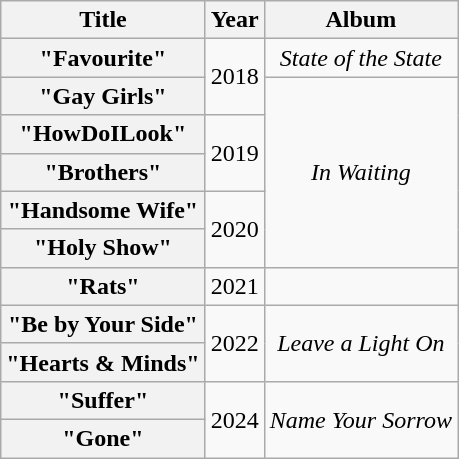<table class="wikitable plainrowheaders" style="text-align:center;">
<tr>
<th scope="col">Title</th>
<th scope="col">Year</th>
<th scope="col">Album</th>
</tr>
<tr>
<th scope="row">"Favourite"</th>
<td rowspan=2>2018</td>
<td><em>State of the State</em></td>
</tr>
<tr>
<th scope="row">"Gay Girls"</th>
<td rowspan=5><em>In Waiting</em></td>
</tr>
<tr>
<th scope="row">"HowDoILook"</th>
<td rowspan=2>2019</td>
</tr>
<tr>
<th scope="row">"Brothers"</th>
</tr>
<tr>
<th scope="row">"Handsome Wife"</th>
<td rowspan=2>2020</td>
</tr>
<tr>
<th scope="row">"Holy Show"</th>
</tr>
<tr>
<th scope="row">"Rats"</th>
<td>2021</td>
<td></td>
</tr>
<tr>
<th scope="row">"Be by Your Side"</th>
<td rowspan=2>2022</td>
<td rowspan=2><em>Leave a Light On</em></td>
</tr>
<tr>
<th scope="row">"Hearts & Minds"</th>
</tr>
<tr>
<th scope="row">"Suffer"</th>
<td rowspan=2>2024</td>
<td rowspan=2><em>Name Your Sorrow</em></td>
</tr>
<tr>
<th scope="row">"Gone"</th>
</tr>
</table>
